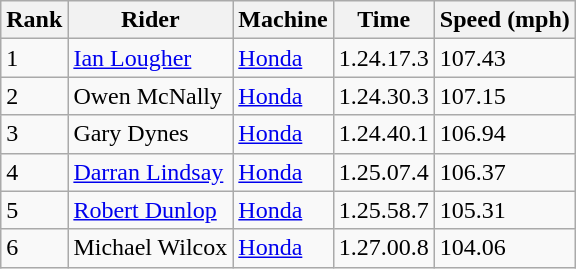<table class="wikitable">
<tr>
<th>Rank</th>
<th>Rider</th>
<th>Machine</th>
<th>Time</th>
<th>Speed (mph)</th>
</tr>
<tr>
<td>1</td>
<td> <a href='#'>Ian Lougher</a></td>
<td><a href='#'>Honda</a></td>
<td>1.24.17.3</td>
<td>107.43</td>
</tr>
<tr>
<td>2</td>
<td> Owen McNally</td>
<td><a href='#'>Honda</a></td>
<td>1.24.30.3</td>
<td>107.15</td>
</tr>
<tr>
<td>3</td>
<td> Gary Dynes</td>
<td><a href='#'>Honda</a></td>
<td>1.24.40.1</td>
<td>106.94</td>
</tr>
<tr>
<td>4</td>
<td> <a href='#'>Darran Lindsay</a></td>
<td><a href='#'>Honda</a></td>
<td>1.25.07.4</td>
<td>106.37</td>
</tr>
<tr>
<td>5</td>
<td> <a href='#'>Robert Dunlop</a></td>
<td><a href='#'>Honda</a></td>
<td>1.25.58.7</td>
<td>105.31</td>
</tr>
<tr>
<td>6</td>
<td> Michael Wilcox</td>
<td><a href='#'>Honda</a></td>
<td>1.27.00.8</td>
<td>104.06</td>
</tr>
</table>
